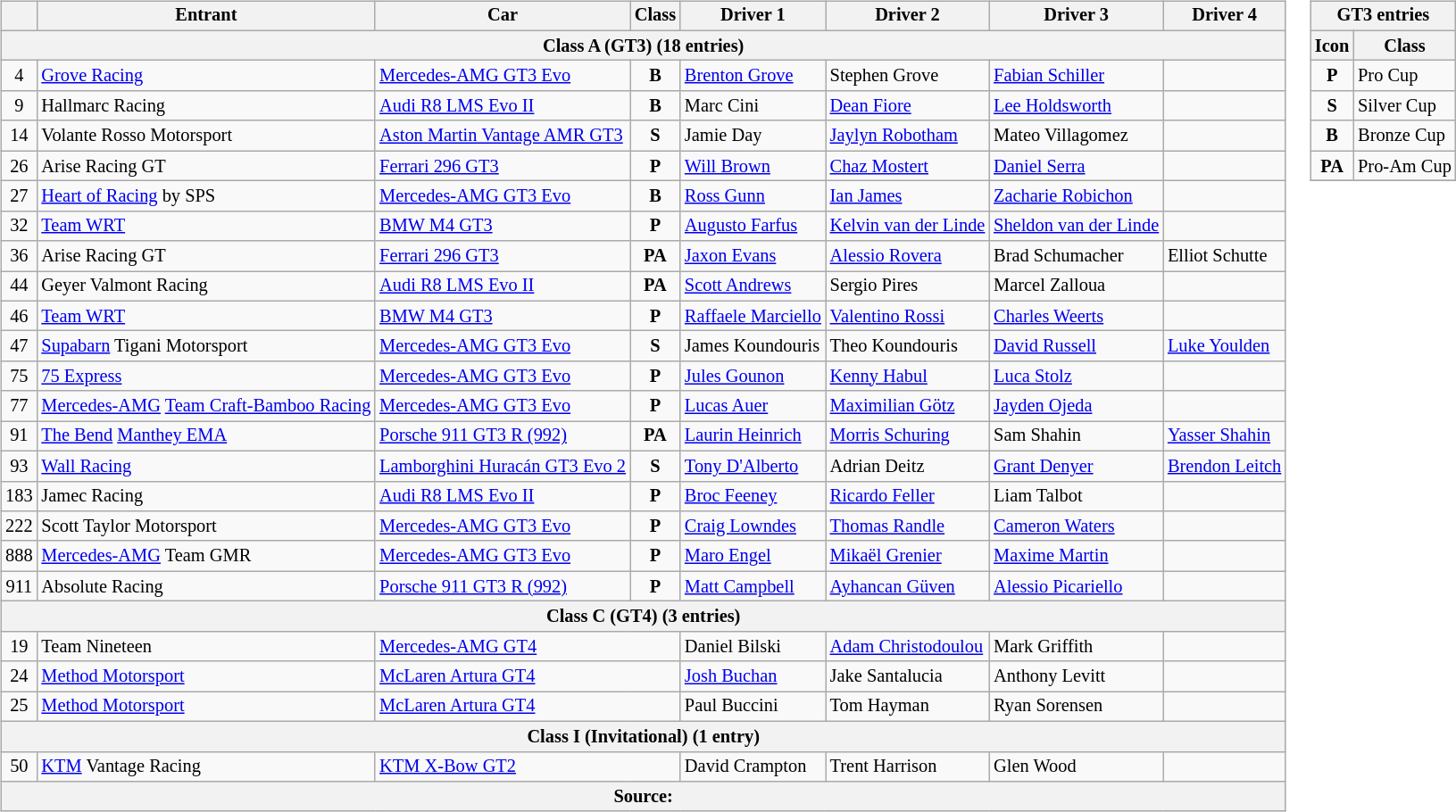<table>
<tr>
<td><br><table class="wikitable" style="font-size: 85%;">
<tr>
<th></th>
<th>Entrant</th>
<th>Car</th>
<th>Class</th>
<th>Driver 1</th>
<th>Driver 2</th>
<th>Driver 3</th>
<th>Driver 4</th>
</tr>
<tr>
<th colspan="8">Class A (GT3) (18 entries)</th>
</tr>
<tr>
<td align="center">4</td>
<td> <a href='#'>Grove Racing</a></td>
<td><a href='#'>Mercedes-AMG GT3 Evo</a></td>
<td align="center"><strong><span>B</span></strong></td>
<td> <a href='#'>Brenton Grove</a></td>
<td> Stephen Grove</td>
<td> <a href='#'>Fabian Schiller</a></td>
<td></td>
</tr>
<tr>
<td align="center">9</td>
<td> Hallmarc Racing</td>
<td><a href='#'>Audi R8 LMS Evo II</a></td>
<td align="center"><strong><span>B</span></strong></td>
<td> Marc Cini</td>
<td> <a href='#'>Dean Fiore</a></td>
<td> <a href='#'>Lee Holdsworth</a></td>
<td></td>
</tr>
<tr>
<td align="center">14</td>
<td> Volante Rosso Motorsport</td>
<td><a href='#'>Aston Martin Vantage AMR GT3</a></td>
<td align="center"><strong><span>S</span></strong></td>
<td> Jamie Day</td>
<td> <a href='#'>Jaylyn Robotham</a></td>
<td> Mateo Villagomez</td>
<td></td>
</tr>
<tr>
<td align="center">26</td>
<td> Arise Racing GT</td>
<td><a href='#'>Ferrari 296 GT3</a></td>
<td align="center"><strong><span>P</span></strong></td>
<td> <a href='#'>Will Brown</a></td>
<td> <a href='#'>Chaz Mostert</a></td>
<td> <a href='#'>Daniel Serra</a></td>
<td></td>
</tr>
<tr>
<td align="center">27</td>
<td> <a href='#'>Heart of Racing</a> by SPS</td>
<td><a href='#'>Mercedes-AMG GT3 Evo</a></td>
<td align="center"><strong><span>B</span></strong></td>
<td> <a href='#'>Ross Gunn</a></td>
<td> <a href='#'>Ian James</a></td>
<td> <a href='#'>Zacharie Robichon</a></td>
<td></td>
</tr>
<tr>
<td align="center">32</td>
<td> <a href='#'>Team WRT</a></td>
<td><a href='#'>BMW M4 GT3</a></td>
<td align="center"><strong><span>P</span></strong></td>
<td> <a href='#'>Augusto Farfus</a></td>
<td> <a href='#'>Kelvin van der Linde</a></td>
<td> <a href='#'>Sheldon van der Linde</a></td>
<td></td>
</tr>
<tr>
<td align="center">36</td>
<td> Arise Racing GT</td>
<td><a href='#'>Ferrari 296 GT3</a></td>
<td align="center"><strong><span>PA</span></strong></td>
<td> <a href='#'>Jaxon Evans</a></td>
<td> <a href='#'>Alessio Rovera</a></td>
<td> Brad Schumacher</td>
<td> Elliot Schutte</td>
</tr>
<tr>
<td align="center">44</td>
<td> Geyer Valmont Racing</td>
<td><a href='#'>Audi R8 LMS Evo II</a></td>
<td align="center"><strong><span>PA</span></strong></td>
<td> <a href='#'>Scott Andrews</a></td>
<td> Sergio Pires</td>
<td> Marcel Zalloua</td>
<td></td>
</tr>
<tr>
<td align="center">46</td>
<td> <a href='#'>Team WRT</a></td>
<td><a href='#'>BMW M4 GT3</a></td>
<td align="center"><strong><span>P</span></strong></td>
<td> <a href='#'>Raffaele Marciello</a></td>
<td> <a href='#'>Valentino Rossi</a></td>
<td> <a href='#'>Charles Weerts</a></td>
<td></td>
</tr>
<tr>
<td align="center">47</td>
<td> <a href='#'>Supabarn</a> Tigani Motorsport</td>
<td><a href='#'>Mercedes-AMG GT3 Evo</a></td>
<td align="center"><strong><span>S</span></strong></td>
<td> James Koundouris</td>
<td> Theo Koundouris</td>
<td> <a href='#'>David Russell</a></td>
<td> <a href='#'>Luke Youlden</a></td>
</tr>
<tr>
<td align="center">75</td>
<td> <a href='#'>75 Express</a></td>
<td><a href='#'>Mercedes-AMG GT3 Evo</a></td>
<td align="center"><strong><span>P</span></strong></td>
<td> <a href='#'>Jules Gounon</a></td>
<td> <a href='#'>Kenny Habul</a></td>
<td> <a href='#'>Luca Stolz</a></td>
<td></td>
</tr>
<tr>
<td align="center">77</td>
<td> <a href='#'>Mercedes-AMG</a> <a href='#'>Team Craft-Bamboo Racing</a></td>
<td><a href='#'>Mercedes-AMG GT3 Evo</a></td>
<td align="center"><strong><span>P</span></strong></td>
<td> <a href='#'>Lucas Auer</a></td>
<td> <a href='#'>Maximilian Götz</a></td>
<td> <a href='#'>Jayden Ojeda</a></td>
<td></td>
</tr>
<tr>
<td align="center">91</td>
<td> <a href='#'>The Bend</a> <a href='#'>Manthey EMA</a></td>
<td><a href='#'>Porsche 911 GT3 R (992)</a></td>
<td align="center"><strong><span>PA</span></strong></td>
<td> <a href='#'>Laurin Heinrich</a></td>
<td> <a href='#'>Morris Schuring</a></td>
<td> Sam Shahin</td>
<td> <a href='#'>Yasser Shahin</a></td>
</tr>
<tr>
<td align="center">93</td>
<td> <a href='#'>Wall Racing</a></td>
<td><a href='#'>Lamborghini Huracán GT3 Evo 2</a></td>
<td align="center"><strong><span>S</span></strong></td>
<td> <a href='#'>Tony D'Alberto</a></td>
<td> Adrian Deitz</td>
<td> <a href='#'>Grant Denyer</a></td>
<td> <a href='#'>Brendon Leitch</a></td>
</tr>
<tr>
<td align="center">183</td>
<td> Jamec Racing</td>
<td><a href='#'>Audi R8 LMS Evo II</a></td>
<td align="center"><strong><span>P</span></strong></td>
<td> <a href='#'>Broc Feeney</a></td>
<td> <a href='#'>Ricardo Feller</a></td>
<td> Liam Talbot</td>
<td></td>
</tr>
<tr>
<td align="center">222</td>
<td> Scott Taylor Motorsport</td>
<td><a href='#'>Mercedes-AMG GT3 Evo</a></td>
<td align="center"><strong><span>P</span></strong></td>
<td> <a href='#'>Craig Lowndes</a></td>
<td> <a href='#'>Thomas Randle</a></td>
<td> <a href='#'>Cameron Waters</a></td>
<td></td>
</tr>
<tr>
<td align="center">888</td>
<td> <a href='#'>Mercedes-AMG</a> Team GMR</td>
<td><a href='#'>Mercedes-AMG GT3 Evo</a></td>
<td align="center"><strong><span>P</span></strong></td>
<td> <a href='#'>Maro Engel</a></td>
<td> <a href='#'>Mikaël Grenier</a></td>
<td> <a href='#'>Maxime Martin</a></td>
<td></td>
</tr>
<tr>
<td align="center">911</td>
<td> Absolute Racing</td>
<td><a href='#'>Porsche 911 GT3 R (992)</a></td>
<td align="center"><strong><span>P</span></strong></td>
<td> <a href='#'>Matt Campbell</a></td>
<td> <a href='#'>Ayhancan Güven</a></td>
<td> <a href='#'>Alessio Picariello</a></td>
<td></td>
</tr>
<tr>
<th colspan="8">Class C (GT4) (3 entries)</th>
</tr>
<tr>
<td align="center">19</td>
<td> Team Nineteen</td>
<td colspan="2"><a href='#'>Mercedes-AMG GT4</a></td>
<td> Daniel Bilski</td>
<td> <a href='#'>Adam Christodoulou</a></td>
<td> Mark Griffith</td>
<td></td>
</tr>
<tr>
<td align="center">24</td>
<td> <a href='#'>Method Motorsport</a></td>
<td colspan="2"><a href='#'>McLaren Artura GT4</a></td>
<td> <a href='#'>Josh Buchan</a></td>
<td> Jake Santalucia</td>
<td> Anthony Levitt</td>
<td></td>
</tr>
<tr>
<td align="center">25</td>
<td> <a href='#'>Method Motorsport</a></td>
<td colspan="2"><a href='#'>McLaren Artura GT4</a></td>
<td> Paul Buccini</td>
<td> Tom Hayman</td>
<td> Ryan Sorensen</td>
<td></td>
</tr>
<tr>
<th colspan="8">Class I (Invitational) (1 entry)</th>
</tr>
<tr>
<td align="center">50</td>
<td> <a href='#'>KTM</a> Vantage Racing</td>
<td colspan=2><a href='#'>KTM X-Bow GT2</a></td>
<td> David Crampton</td>
<td> Trent Harrison</td>
<td> Glen Wood</td>
<td></td>
</tr>
<tr>
<th colspan="8"><strong>Source:</strong></th>
</tr>
</table>
</td>
<td valign="top"><br><table class="wikitable" style="font-size: 85%;">
<tr>
<th colspan="2">GT3 entries</th>
</tr>
<tr>
<th>Icon</th>
<th>Class</th>
</tr>
<tr>
<td align=center><strong><span>P</span></strong></td>
<td>Pro Cup</td>
</tr>
<tr>
<td align=center><strong><span>S</span></strong></td>
<td>Silver Cup</td>
</tr>
<tr>
<td align=center><strong><span>B</span></strong></td>
<td>Bronze Cup</td>
</tr>
<tr>
<td align=center><strong><span>PA</span></strong></td>
<td>Pro-Am Cup</td>
</tr>
<tr>
</tr>
</table>
</td>
</tr>
</table>
